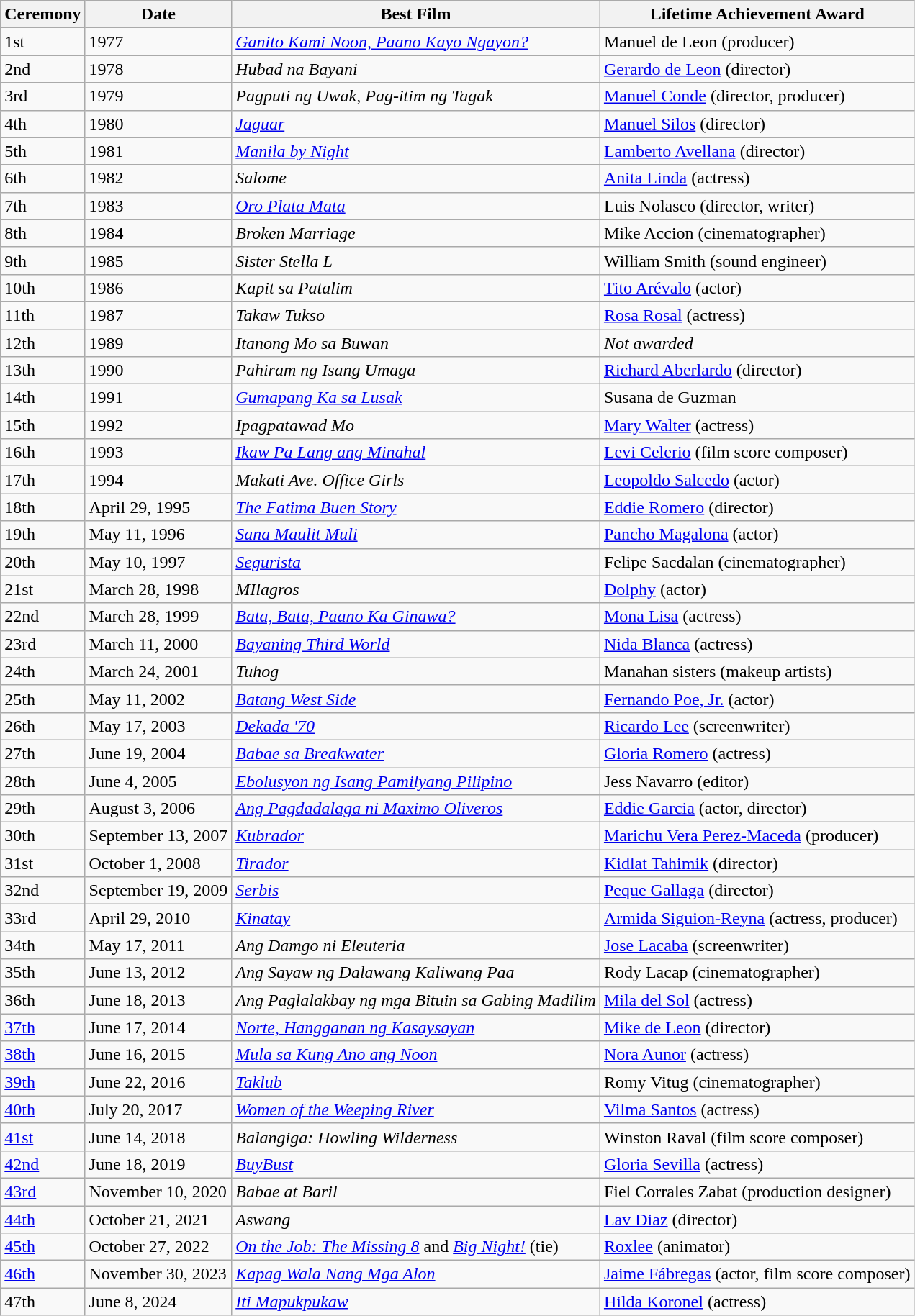<table class="wikitable defaultleft col3center">
<tr>
<th>Ceremony</th>
<th>Date</th>
<th>Best Film</th>
<th>Lifetime Achievement Award</th>
</tr>
<tr>
<td>1st</td>
<td>1977</td>
<td><em><a href='#'>Ganito Kami Noon, Paano Kayo Ngayon?</a></em></td>
<td>Manuel de Leon (producer)</td>
</tr>
<tr>
<td>2nd</td>
<td>1978</td>
<td><em>Hubad na Bayani</em></td>
<td><a href='#'>Gerardo de Leon</a> (director)</td>
</tr>
<tr>
<td>3rd</td>
<td>1979</td>
<td><em>Pagputi ng Uwak, Pag-itim ng Tagak</em></td>
<td><a href='#'>Manuel Conde</a> (director, producer)</td>
</tr>
<tr>
<td>4th</td>
<td>1980</td>
<td><em><a href='#'>Jaguar</a></em></td>
<td><a href='#'>Manuel Silos</a> (director)</td>
</tr>
<tr>
<td>5th</td>
<td>1981</td>
<td><em><a href='#'>Manila by Night</a></em></td>
<td><a href='#'>Lamberto Avellana</a> (director)</td>
</tr>
<tr>
<td>6th</td>
<td>1982</td>
<td><em>Salome</em></td>
<td><a href='#'>Anita Linda</a> (actress)</td>
</tr>
<tr>
<td>7th</td>
<td>1983</td>
<td><em><a href='#'>Oro Plata Mata</a></em></td>
<td>Luis Nolasco (director, writer)</td>
</tr>
<tr>
<td>8th</td>
<td>1984</td>
<td><em>Broken Marriage</em></td>
<td>Mike Accion (cinematographer)</td>
</tr>
<tr>
<td>9th</td>
<td>1985</td>
<td><em>Sister Stella L</em></td>
<td>William Smith (sound engineer)</td>
</tr>
<tr>
<td>10th</td>
<td>1986</td>
<td><em>Kapit sa Patalim</em></td>
<td><a href='#'>Tito Arévalo</a> (actor)</td>
</tr>
<tr>
<td>11th</td>
<td>1987</td>
<td><em>Takaw Tukso</em></td>
<td><a href='#'>Rosa Rosal</a> (actress)</td>
</tr>
<tr>
<td>12th</td>
<td>1989</td>
<td><em>Itanong Mo sa Buwan</em></td>
<td><em>Not awarded</em></td>
</tr>
<tr>
<td>13th</td>
<td>1990</td>
<td><em>Pahiram ng Isang Umaga</em></td>
<td><a href='#'>Richard Aberlardo</a> (director)</td>
</tr>
<tr>
<td>14th</td>
<td>1991</td>
<td><em><a href='#'>Gumapang Ka sa Lusak</a></em></td>
<td>Susana de Guzman</td>
</tr>
<tr>
<td>15th</td>
<td>1992</td>
<td><em>Ipagpatawad Mo</em></td>
<td><a href='#'>Mary Walter</a> (actress)</td>
</tr>
<tr>
<td>16th</td>
<td>1993</td>
<td><em><a href='#'>Ikaw Pa Lang ang Minahal</a></em></td>
<td><a href='#'>Levi Celerio</a> (film score composer)</td>
</tr>
<tr>
<td>17th</td>
<td>1994</td>
<td><em>Makati Ave. Office Girls</em></td>
<td><a href='#'>Leopoldo Salcedo</a> (actor)</td>
</tr>
<tr>
<td>18th</td>
<td>April 29, 1995</td>
<td><em><a href='#'>The Fatima Buen Story</a></em></td>
<td><a href='#'>Eddie Romero</a> (director)</td>
</tr>
<tr>
<td>19th</td>
<td>May 11, 1996</td>
<td><em><a href='#'>Sana Maulit Muli</a></em></td>
<td><a href='#'>Pancho Magalona</a> (actor)</td>
</tr>
<tr>
<td>20th</td>
<td>May 10, 1997</td>
<td><em><a href='#'>Segurista</a></em></td>
<td>Felipe Sacdalan (cinematographer)</td>
</tr>
<tr>
<td>21st</td>
<td>March 28, 1998</td>
<td><em>MIlagros</em></td>
<td><a href='#'>Dolphy</a> (actor)</td>
</tr>
<tr>
<td>22nd</td>
<td>March 28, 1999</td>
<td><em><a href='#'>Bata, Bata, Paano Ka Ginawa?</a></em></td>
<td><a href='#'>Mona Lisa</a> (actress)</td>
</tr>
<tr>
<td>23rd</td>
<td>March 11, 2000</td>
<td><em><a href='#'>Bayaning Third World</a></em></td>
<td><a href='#'>Nida Blanca</a> (actress)</td>
</tr>
<tr>
<td>24th</td>
<td>March 24, 2001</td>
<td><em>Tuhog</em></td>
<td>Manahan sisters (makeup artists)</td>
</tr>
<tr>
<td>25th</td>
<td>May 11, 2002</td>
<td><em><a href='#'>Batang West Side</a></em></td>
<td><a href='#'>Fernando Poe, Jr.</a> (actor)</td>
</tr>
<tr>
<td>26th</td>
<td>May 17, 2003</td>
<td><em><a href='#'>Dekada '70</a></em></td>
<td><a href='#'>Ricardo Lee</a> (screenwriter)</td>
</tr>
<tr>
<td>27th</td>
<td>June 19, 2004</td>
<td><em><a href='#'>Babae sa Breakwater</a></em></td>
<td><a href='#'>Gloria Romero</a> (actress)</td>
</tr>
<tr>
<td>28th</td>
<td>June 4, 2005</td>
<td><em><a href='#'>Ebolusyon ng Isang Pamilyang Pilipino</a></em></td>
<td>Jess Navarro (editor)</td>
</tr>
<tr>
<td>29th</td>
<td>August 3, 2006</td>
<td><em><a href='#'>Ang Pagdadalaga ni Maximo Oliveros</a></em></td>
<td><a href='#'>Eddie Garcia</a> (actor, director)</td>
</tr>
<tr>
<td>30th</td>
<td>September 13, 2007</td>
<td><em><a href='#'>Kubrador</a></em></td>
<td><a href='#'>Marichu Vera Perez-Maceda</a> (producer)</td>
</tr>
<tr>
<td>31st</td>
<td>October 1, 2008</td>
<td><em><a href='#'>Tirador</a></em></td>
<td><a href='#'>Kidlat Tahimik</a> (director)</td>
</tr>
<tr>
<td>32nd</td>
<td>September 19, 2009</td>
<td><em><a href='#'>Serbis</a></em></td>
<td><a href='#'>Peque Gallaga</a> (director)</td>
</tr>
<tr>
<td>33rd</td>
<td>April 29, 2010</td>
<td><em><a href='#'>Kinatay</a></em></td>
<td><a href='#'>Armida Siguion-Reyna</a> (actress, producer)</td>
</tr>
<tr>
<td>34th</td>
<td>May 17, 2011</td>
<td><em>Ang Damgo ni Eleuteria</em></td>
<td><a href='#'>Jose Lacaba</a> (screenwriter)</td>
</tr>
<tr>
<td>35th</td>
<td>June 13, 2012</td>
<td><em>Ang Sayaw ng Dalawang Kaliwang Paa</em></td>
<td>Rody Lacap (cinematographer)</td>
</tr>
<tr>
<td>36th</td>
<td>June 18, 2013</td>
<td><em>Ang Paglalakbay ng mga Bituin sa Gabing Madilim</em></td>
<td><a href='#'>Mila del Sol</a> (actress)</td>
</tr>
<tr>
<td><a href='#'>37th</a></td>
<td>June 17, 2014</td>
<td><em><a href='#'>Norte, Hangganan ng Kasaysayan</a></em></td>
<td><a href='#'>Mike de Leon</a> (director)</td>
</tr>
<tr>
<td><a href='#'>38th</a></td>
<td>June 16, 2015</td>
<td><em><a href='#'>Mula sa Kung Ano ang Noon</a></em></td>
<td><a href='#'>Nora Aunor</a> (actress)</td>
</tr>
<tr>
<td><a href='#'>39th</a></td>
<td>June 22, 2016</td>
<td><em><a href='#'>Taklub</a></em></td>
<td>Romy Vitug (cinematographer)</td>
</tr>
<tr>
<td><a href='#'>40th</a></td>
<td>July 20, 2017</td>
<td><em><a href='#'>Women of the Weeping River</a></em></td>
<td><a href='#'>Vilma Santos</a> (actress)</td>
</tr>
<tr>
<td><a href='#'>41st</a></td>
<td>June 14, 2018</td>
<td><em>Balangiga: Howling Wilderness</em></td>
<td>Winston Raval (film score composer)</td>
</tr>
<tr>
<td><a href='#'>42nd</a></td>
<td>June 18, 2019</td>
<td><em><a href='#'>BuyBust</a></em></td>
<td><a href='#'>Gloria Sevilla</a> (actress)</td>
</tr>
<tr>
<td><a href='#'>43rd</a></td>
<td>November 10, 2020</td>
<td><em>Babae at Baril</em></td>
<td>Fiel Corrales Zabat (production designer)</td>
</tr>
<tr>
<td><a href='#'>44th</a></td>
<td>October 21, 2021</td>
<td><em>Aswang</em></td>
<td><a href='#'>Lav Diaz</a> (director)</td>
</tr>
<tr>
<td><a href='#'>45th</a></td>
<td>October 27, 2022</td>
<td><em><a href='#'>On the Job: The Missing 8</a></em> and <em><a href='#'>Big Night!</a></em> (tie)</td>
<td><a href='#'>Roxlee</a> (animator)</td>
</tr>
<tr>
<td><a href='#'>46th</a></td>
<td>November 30, 2023</td>
<td><em><a href='#'>Kapag Wala Nang Mga Alon</a></em></td>
<td><a href='#'>Jaime Fábregas</a> (actor, film score composer)</td>
</tr>
<tr>
<td>47th</td>
<td>June 8, 2024</td>
<td><em><a href='#'>Iti Mapukpukaw</a></em></td>
<td><a href='#'>Hilda Koronel</a> (actress)</td>
</tr>
</table>
